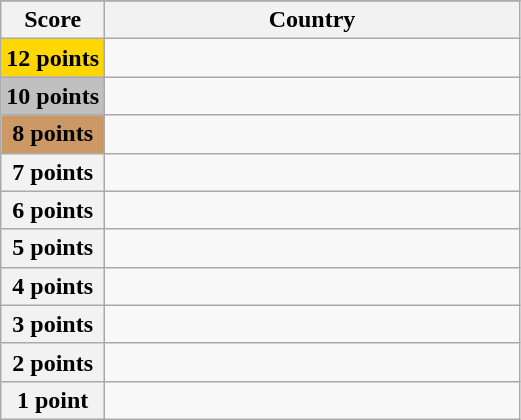<table class="wikitable">
<tr>
</tr>
<tr>
<th scope="col" width="20%">Score</th>
<th scope="col">Country</th>
</tr>
<tr>
<th scope="row" style="background:gold">12 points</th>
<td></td>
</tr>
<tr>
<th scope="row" style="background:silver">10 points</th>
<td></td>
</tr>
<tr>
<th scope="row" style="background:#CC9966">8 points</th>
<td></td>
</tr>
<tr>
<th scope="row">7 points</th>
<td></td>
</tr>
<tr>
<th scope="row">6 points</th>
<td></td>
</tr>
<tr>
<th scope="row">5 points</th>
<td></td>
</tr>
<tr>
<th scope="row">4 points</th>
<td></td>
</tr>
<tr>
<th scope="row">3 points</th>
<td></td>
</tr>
<tr>
<th scope="row">2 points</th>
<td></td>
</tr>
<tr>
<th scope="row">1 point</th>
<td></td>
</tr>
</table>
